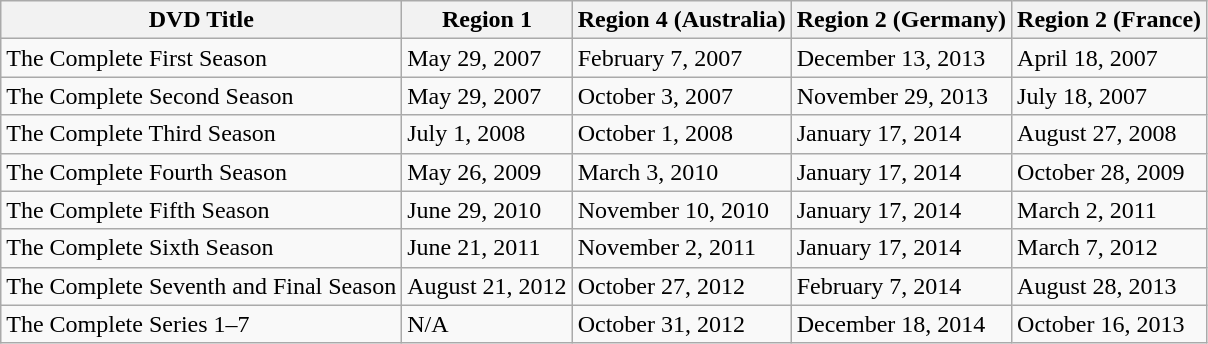<table class="wikitable">
<tr>
<th>DVD Title</th>
<th>Region 1</th>
<th>Region 4 (Australia)</th>
<th>Region 2 (Germany)</th>
<th>Region 2 (France)</th>
</tr>
<tr>
<td>The Complete First Season</td>
<td>May 29, 2007</td>
<td>February 7, 2007</td>
<td>December 13, 2013</td>
<td>April 18, 2007</td>
</tr>
<tr>
<td>The Complete Second Season</td>
<td>May 29, 2007</td>
<td>October 3, 2007</td>
<td>November 29, 2013</td>
<td>July 18, 2007</td>
</tr>
<tr>
<td>The Complete Third Season</td>
<td>July 1, 2008</td>
<td>October 1, 2008</td>
<td>January 17, 2014</td>
<td>August 27, 2008</td>
</tr>
<tr>
<td>The Complete Fourth Season</td>
<td>May 26, 2009</td>
<td>March 3, 2010</td>
<td>January 17, 2014</td>
<td>October 28, 2009</td>
</tr>
<tr>
<td>The Complete Fifth Season</td>
<td>June 29, 2010</td>
<td>November 10, 2010</td>
<td>January 17, 2014</td>
<td>March 2, 2011</td>
</tr>
<tr>
<td>The Complete Sixth Season</td>
<td>June 21, 2011</td>
<td>November 2, 2011</td>
<td>January 17, 2014</td>
<td>March 7, 2012</td>
</tr>
<tr>
<td>The Complete Seventh and Final Season</td>
<td>August 21, 2012</td>
<td>October 27, 2012</td>
<td>February 7, 2014</td>
<td>August 28, 2013</td>
</tr>
<tr>
<td>The Complete Series 1–7</td>
<td>N/A</td>
<td>October 31, 2012</td>
<td>December 18, 2014</td>
<td>October 16, 2013</td>
</tr>
</table>
